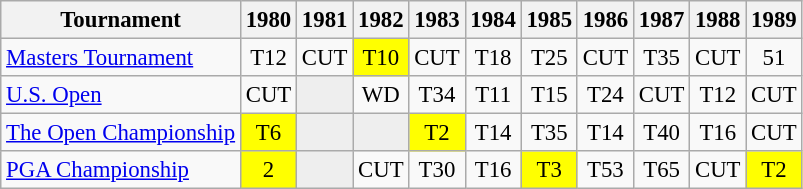<table class="wikitable" style="font-size:95%;text-align:center;">
<tr>
<th>Tournament</th>
<th>1980</th>
<th>1981</th>
<th>1982</th>
<th>1983</th>
<th>1984</th>
<th>1985</th>
<th>1986</th>
<th>1987</th>
<th>1988</th>
<th>1989</th>
</tr>
<tr>
<td align=left><a href='#'>Masters Tournament</a></td>
<td>T12</td>
<td>CUT</td>
<td style="background:yellow;">T10</td>
<td>CUT</td>
<td>T18</td>
<td>T25</td>
<td>CUT</td>
<td>T35</td>
<td>CUT</td>
<td>51</td>
</tr>
<tr>
<td align=left><a href='#'>U.S. Open</a></td>
<td>CUT</td>
<td style="background:#eeeeee;"></td>
<td>WD</td>
<td>T34</td>
<td>T11</td>
<td>T15</td>
<td>T24</td>
<td>CUT</td>
<td>T12</td>
<td>CUT</td>
</tr>
<tr>
<td align=left><a href='#'>The Open Championship</a></td>
<td style="background:yellow;">T6</td>
<td style="background:#eeeeee;"></td>
<td style="background:#eeeeee;"></td>
<td style="background:yellow;">T2</td>
<td>T14</td>
<td>T35</td>
<td>T14</td>
<td>T40</td>
<td>T16</td>
<td>CUT</td>
</tr>
<tr>
<td align=left><a href='#'>PGA Championship</a></td>
<td style="background:yellow;">2</td>
<td style="background:#eeeeee;"></td>
<td>CUT</td>
<td>T30</td>
<td>T16</td>
<td style="background:yellow;">T3</td>
<td>T53</td>
<td>T65</td>
<td>CUT</td>
<td style="background:yellow;">T2</td>
</tr>
</table>
